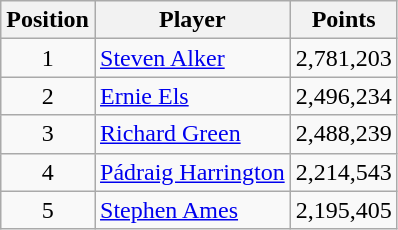<table class="wikitable">
<tr>
<th>Position</th>
<th>Player</th>
<th>Points</th>
</tr>
<tr>
<td align=center>1</td>
<td> <a href='#'>Steven Alker</a></td>
<td align=center>2,781,203</td>
</tr>
<tr>
<td align=center>2</td>
<td> <a href='#'>Ernie Els</a></td>
<td align=center>2,496,234</td>
</tr>
<tr>
<td align=center>3</td>
<td> <a href='#'>Richard Green</a></td>
<td align=center>2,488,239</td>
</tr>
<tr>
<td align=center>4</td>
<td> <a href='#'>Pádraig Harrington</a></td>
<td align=center>2,214,543</td>
</tr>
<tr>
<td align=center>5</td>
<td> <a href='#'>Stephen Ames</a></td>
<td align=center>2,195,405</td>
</tr>
</table>
